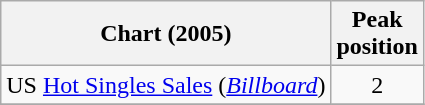<table class="wikitable">
<tr>
<th>Chart (2005)</th>
<th>Peak<br>position</th>
</tr>
<tr>
<td align="left">US <a href='#'>Hot Singles Sales</a> (<a href='#'><em>Billboard</em></a>)</td>
<td style="text-align:center;">2</td>
</tr>
<tr>
</tr>
</table>
